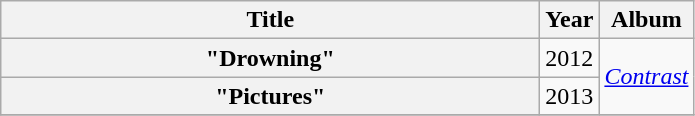<table class="wikitable plainrowheaders" style="text-align:center;">
<tr>
<th scope="col" style="width:22em;">Title</th>
<th scope="col" style="width:1em;">Year</th>
<th scope="col">Album</th>
</tr>
<tr>
<th scope="row">"Drowning"</th>
<td>2012</td>
<td rowspan="2"><em><a href='#'>Contrast</a></em></td>
</tr>
<tr>
<th scope="row">"Pictures"</th>
<td>2013</td>
</tr>
<tr>
</tr>
</table>
